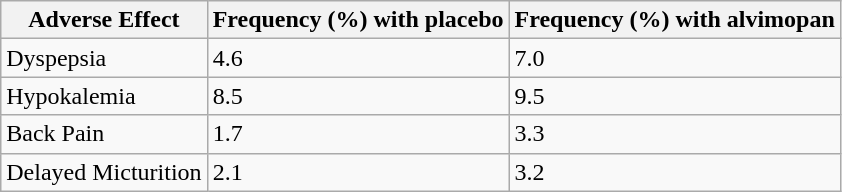<table class="wikitable">
<tr>
<th>Adverse Effect</th>
<th>Frequency (%) with placebo</th>
<th>Frequency (%) with alvimopan</th>
</tr>
<tr>
<td>Dyspepsia</td>
<td>4.6</td>
<td>7.0</td>
</tr>
<tr>
<td>Hypokalemia</td>
<td>8.5</td>
<td>9.5</td>
</tr>
<tr>
<td>Back Pain</td>
<td>1.7</td>
<td>3.3</td>
</tr>
<tr>
<td>Delayed Micturition</td>
<td>2.1</td>
<td>3.2</td>
</tr>
</table>
